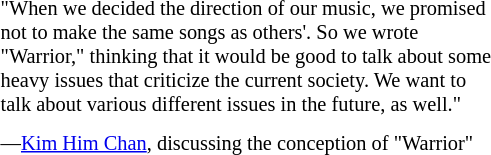<table cellpadding="5"  style="width:27%; float:right; font-size:85%; border-collapse:collapse; border-style:none;">
<tr>
<td style="text-align:left;">"When we decided the direction of our music, we promised not to make the same songs as others'. So we wrote "Warrior," thinking that it would be good to talk about some heavy issues that criticize the current society. We want to talk about various different issues in the future, as well."</td>
</tr>
<tr>
<td colspan="3"><div>—<a href='#'>Kim Him Chan</a>, discussing the conception of "Warrior"<br></div></td>
</tr>
</table>
